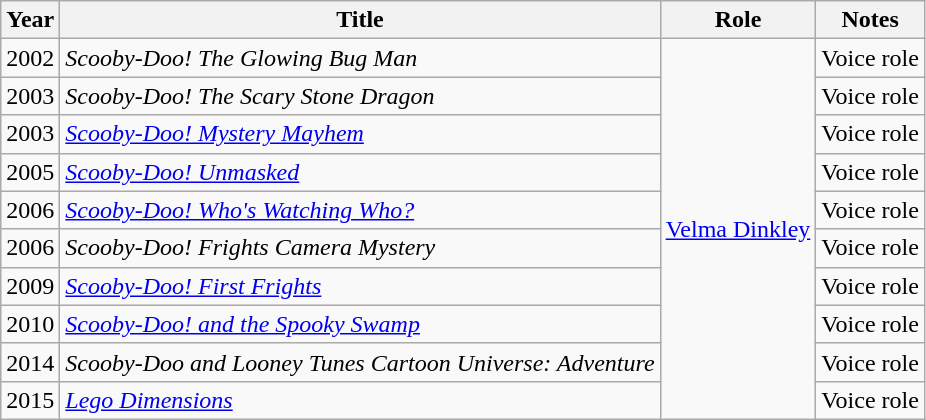<table class="wikitable">
<tr>
<th>Year</th>
<th>Title</th>
<th>Role</th>
<th>Notes</th>
</tr>
<tr>
<td>2002</td>
<td><em>Scooby-Doo! The Glowing Bug Man</em></td>
<td rowspan="10"><a href='#'>Velma Dinkley</a></td>
<td>Voice role</td>
</tr>
<tr>
<td>2003</td>
<td><em>Scooby-Doo! The Scary Stone Dragon</em></td>
<td>Voice role</td>
</tr>
<tr>
<td>2003</td>
<td><em><a href='#'>Scooby-Doo! Mystery Mayhem</a></em></td>
<td>Voice role</td>
</tr>
<tr>
<td>2005</td>
<td><em><a href='#'>Scooby-Doo! Unmasked</a></em></td>
<td>Voice role</td>
</tr>
<tr>
<td>2006</td>
<td><em><a href='#'>Scooby-Doo! Who's Watching Who?</a></em></td>
<td>Voice role</td>
</tr>
<tr>
<td>2006</td>
<td><em>Scooby-Doo! Frights Camera Mystery</em></td>
<td>Voice role</td>
</tr>
<tr>
<td>2009</td>
<td><em><a href='#'>Scooby-Doo! First Frights</a></em></td>
<td>Voice role</td>
</tr>
<tr>
<td>2010</td>
<td><em><a href='#'>Scooby-Doo! and the Spooky Swamp</a></em></td>
<td>Voice role</td>
</tr>
<tr>
<td>2014</td>
<td><em>Scooby-Doo and Looney Tunes Cartoon Universe: Adventure</em></td>
<td>Voice role</td>
</tr>
<tr>
<td>2015</td>
<td><em><a href='#'>Lego Dimensions</a></em></td>
<td>Voice role</td>
</tr>
</table>
